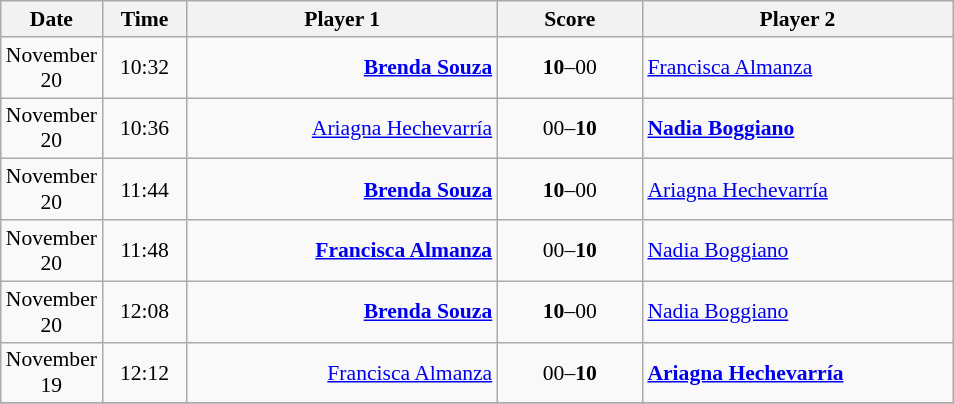<table class="wikitable" style="font-size:90%; text-align:center">
<tr>
<th width="50">Date</th>
<th width="50">Time</th>
<th width="200">Player 1</th>
<th width="90">Score</th>
<th width="200">Player 2</th>
</tr>
<tr>
<td>November 20</td>
<td>10:32</td>
<td align="right"><strong><a href='#'>Brenda Souza</a> </strong></td>
<td><strong>10</strong>–00</td>
<td align="left"> <a href='#'>Francisca Almanza</a></td>
</tr>
<tr>
<td>November 20</td>
<td>10:36</td>
<td align="right"><a href='#'>Ariagna Hechevarría</a> </td>
<td>00–<strong>10</strong></td>
<td align="left"><strong> <a href='#'>Nadia Boggiano</a></strong></td>
</tr>
<tr>
<td>November 20</td>
<td>11:44</td>
<td align="right"><strong><a href='#'>Brenda Souza</a> </strong></td>
<td><strong>10</strong>–00</td>
<td align="left"> <a href='#'>Ariagna Hechevarría</a></td>
</tr>
<tr>
<td>November 20</td>
<td>11:48</td>
<td align="right"><strong><a href='#'>Francisca Almanza</a> </strong></td>
<td>00–<strong>10</strong></td>
<td align="left"> <a href='#'>Nadia Boggiano</a></td>
</tr>
<tr>
<td>November 20</td>
<td>12:08</td>
<td align="right"><strong><a href='#'>Brenda Souza</a> </strong></td>
<td><strong>10</strong>–00</td>
<td align="left"> <a href='#'>Nadia Boggiano</a></td>
</tr>
<tr>
<td>November 19</td>
<td>12:12</td>
<td align="right"><a href='#'>Francisca Almanza</a> </td>
<td>00–<strong>10</strong></td>
<td align="left"><strong> <a href='#'>Ariagna Hechevarría</a></strong></td>
</tr>
<tr>
</tr>
</table>
